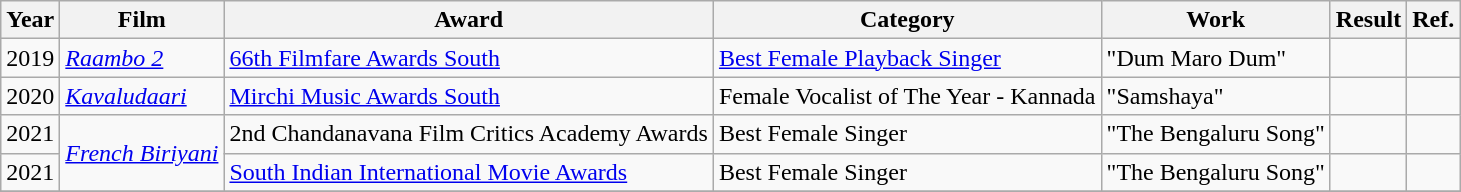<table class="wikitable sortable">
<tr>
<th>Year</th>
<th>Film</th>
<th>Award</th>
<th>Category</th>
<th>Work</th>
<th>Result</th>
<th scope="col" class="unsortable">Ref.</th>
</tr>
<tr>
<td>2019</td>
<td><em><a href='#'>Raambo 2</a></em></td>
<td><a href='#'>66th Filmfare Awards South</a></td>
<td><a href='#'>Best Female Playback Singer</a></td>
<td>"Dum Maro Dum"</td>
<td></td>
<td style="text-align:center;"></td>
</tr>
<tr>
<td>2020</td>
<td><em><a href='#'>Kavaludaari</a></em></td>
<td><a href='#'>Mirchi Music Awards South</a></td>
<td>Female Vocalist of The Year - Kannada</td>
<td>"Samshaya"</td>
<td></td>
<td style="text-align:center;"></td>
</tr>
<tr>
<td>2021</td>
<td rowspan="2"><em><a href='#'>French Biriyani</a></em></td>
<td>2nd Chandanavana Film Critics Academy Awards</td>
<td>Best Female Singer</td>
<td>"The Bengaluru Song"</td>
<td></td>
<td style="text-align:center;"><br></td>
</tr>
<tr>
<td>2021</td>
<td><a href='#'>South Indian International Movie Awards</a></td>
<td>Best Female Singer</td>
<td>"The Bengaluru Song"</td>
<td></td>
<td style="text-align:center;"></td>
</tr>
<tr>
</tr>
</table>
